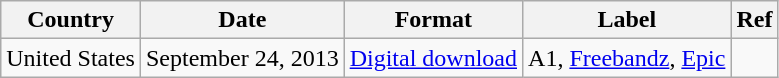<table class="wikitable">
<tr>
<th>Country</th>
<th>Date</th>
<th>Format</th>
<th>Label</th>
<th>Ref</th>
</tr>
<tr>
<td>United States</td>
<td>September 24, 2013</td>
<td><a href='#'>Digital download</a></td>
<td>A1, <a href='#'>Freebandz</a>, <a href='#'>Epic</a></td>
<td align="center"></td>
</tr>
</table>
